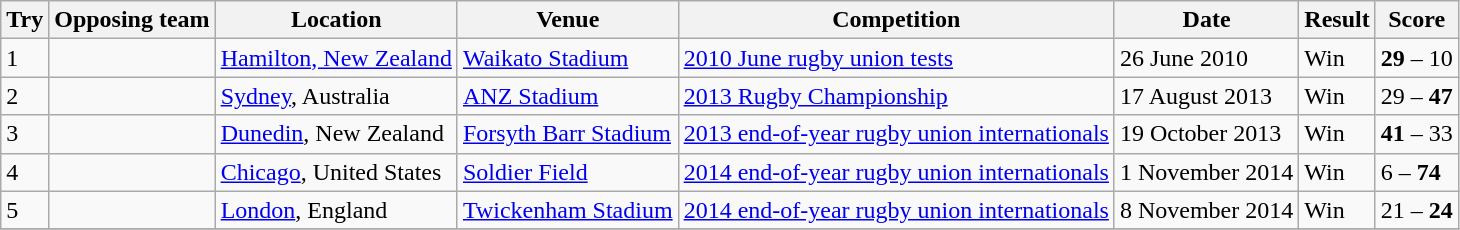<table class="wikitable" style="font-size:100%">
<tr>
<th>Try</th>
<th>Opposing team</th>
<th>Location</th>
<th>Venue</th>
<th>Competition</th>
<th>Date</th>
<th>Result</th>
<th>Score</th>
</tr>
<tr>
<td>1</td>
<td></td>
<td><a href='#'>Hamilton, New Zealand</a></td>
<td><a href='#'>Waikato Stadium</a></td>
<td><a href='#'>2010 June rugby union tests</a></td>
<td>26 June 2010</td>
<td>Win</td>
<td><strong>29</strong> – 10</td>
</tr>
<tr>
<td>2</td>
<td></td>
<td><a href='#'>Sydney</a>, Australia</td>
<td><a href='#'>ANZ Stadium</a></td>
<td><a href='#'>2013 Rugby Championship</a></td>
<td>17 August 2013</td>
<td>Win</td>
<td>29 – <strong>47</strong></td>
</tr>
<tr>
<td>3</td>
<td></td>
<td><a href='#'>Dunedin</a>, New Zealand</td>
<td><a href='#'>Forsyth Barr Stadium</a></td>
<td><a href='#'>2013 end-of-year rugby union internationals</a></td>
<td>19 October 2013</td>
<td>Win</td>
<td><strong>41</strong> – 33</td>
</tr>
<tr>
<td>4</td>
<td></td>
<td><a href='#'>Chicago</a>, United States</td>
<td><a href='#'>Soldier Field</a></td>
<td><a href='#'>2014 end-of-year rugby union internationals</a></td>
<td>1 November 2014</td>
<td>Win</td>
<td>6 – <strong>74</strong></td>
</tr>
<tr>
<td>5</td>
<td></td>
<td><a href='#'>London</a>, England</td>
<td><a href='#'>Twickenham Stadium</a></td>
<td><a href='#'>2014 end-of-year rugby union internationals</a></td>
<td>8 November 2014</td>
<td>Win</td>
<td>21 – <strong>24</strong></td>
</tr>
<tr>
</tr>
</table>
